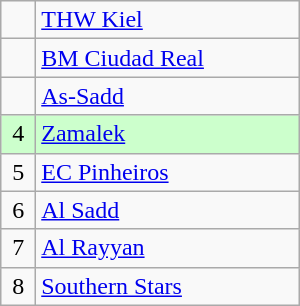<table class="wikitable" width="200px">
<tr>
<td align=center></td>
<td> <a href='#'>THW Kiel</a></td>
</tr>
<tr>
<td align=center></td>
<td> <a href='#'>BM Ciudad Real</a></td>
</tr>
<tr>
<td align=center></td>
<td> <a href='#'>As-Sadd</a></td>
</tr>
<tr>
<td align=center bgcolor=#ccffcc>4</td>
<td bgcolor=#ccffcc> <a href='#'>Zamalek</a></td>
</tr>
<tr>
<td align=center>5</td>
<td> <a href='#'>EC Pinheiros</a></td>
</tr>
<tr>
<td align=center>6</td>
<td> <a href='#'>Al Sadd</a></td>
</tr>
<tr>
<td align=center>7</td>
<td> <a href='#'>Al Rayyan</a></td>
</tr>
<tr>
<td align=center>8</td>
<td> <a href='#'>Southern Stars</a></td>
</tr>
</table>
